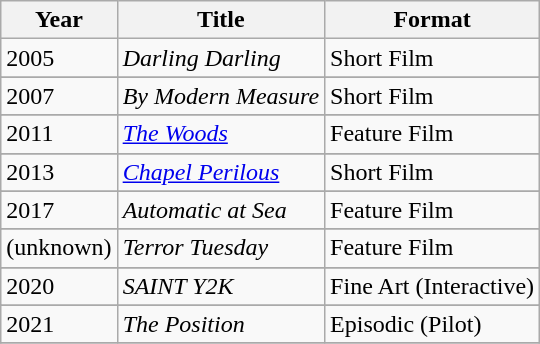<table class="wikitable">
<tr>
<th>Year</th>
<th>Title</th>
<th>Format</th>
</tr>
<tr>
<td>2005</td>
<td><em>Darling Darling</em></td>
<td>Short Film</td>
</tr>
<tr>
</tr>
<tr>
<td>2007</td>
<td><em>By Modern Measure</em></td>
<td>Short Film</td>
</tr>
<tr>
</tr>
<tr>
<td>2011</td>
<td><em><a href='#'>The Woods</a></em></td>
<td>Feature Film</td>
</tr>
<tr>
</tr>
<tr>
<td>2013</td>
<td><em><a href='#'>Chapel Perilous</a></em></td>
<td>Short Film</td>
</tr>
<tr>
</tr>
<tr>
<td>2017</td>
<td><em>Automatic at Sea</em></td>
<td>Feature Film</td>
</tr>
<tr>
</tr>
<tr>
<td>(unknown)</td>
<td><em>Terror Tuesday</em></td>
<td>Feature Film</td>
</tr>
<tr>
</tr>
<tr>
<td>2020</td>
<td><em>SAINT Y2K</em></td>
<td>Fine Art (Interactive)</td>
</tr>
<tr>
</tr>
<tr>
<td>2021</td>
<td><em>The Position</em></td>
<td>Episodic (Pilot)</td>
</tr>
<tr>
</tr>
</table>
